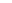<table cellspacing="0" border="0" bgcolor="white">
<tr>
<td></td>
<td></td>
<td></td>
<td></td>
</tr>
</table>
